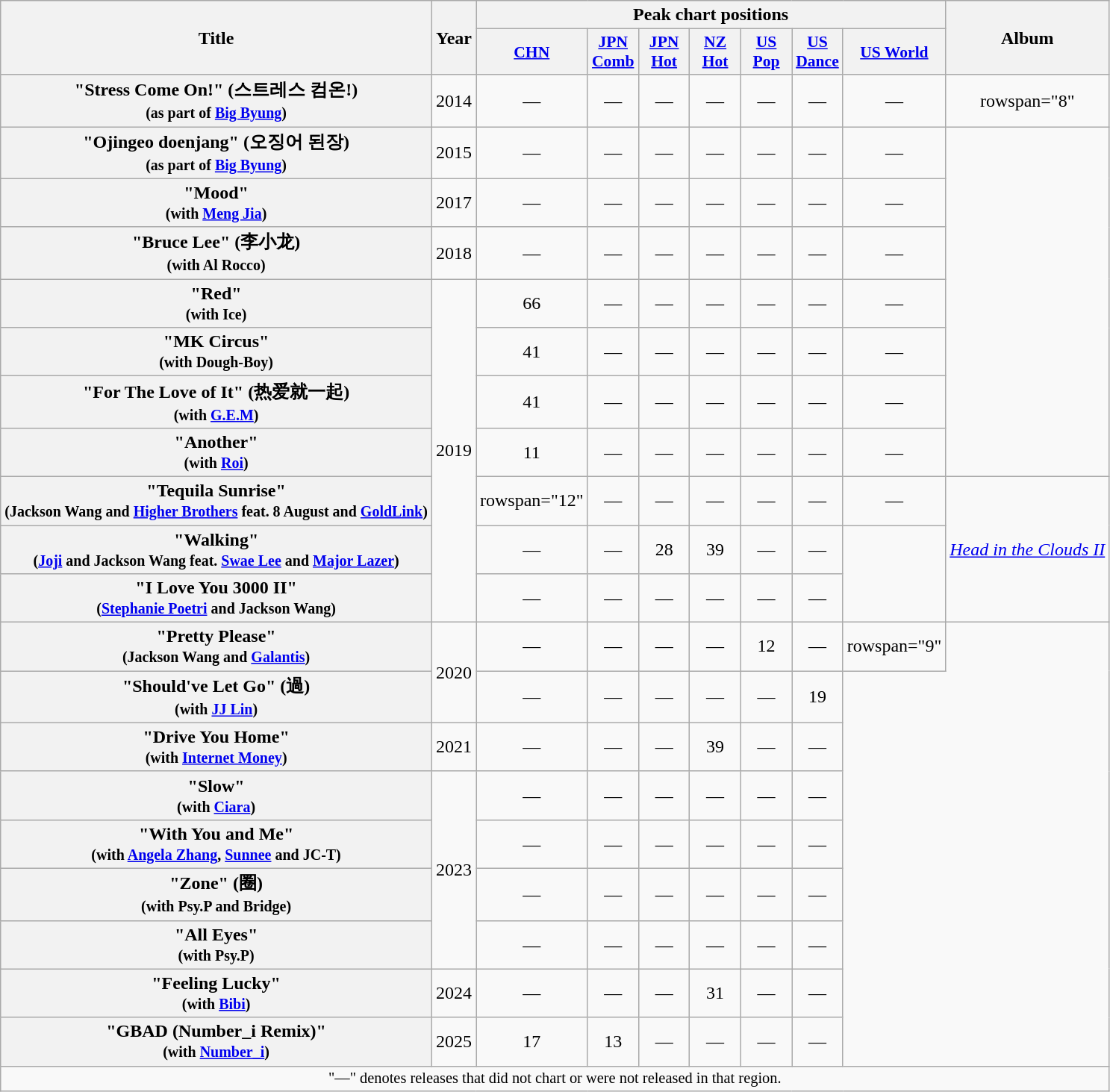<table class="wikitable plainrowheaders" style="text-align:center;">
<tr>
<th scope="col" rowspan="2">Title</th>
<th scope="col" rowspan="2">Year</th>
<th colspan="7" scope="col">Peak chart positions</th>
<th scope="col" rowspan="2">Album</th>
</tr>
<tr>
<th scope="col" style="width:2.7em;font-size:90%;"><a href='#'>CHN</a><br></th>
<th scope="col" style="width:2.7em;font-size:90%;"><a href='#'>JPN<br>Comb</a><br></th>
<th scope="col" style="width:2.7em;font-size:90%;"><a href='#'>JPN<br>Hot</a><br></th>
<th scope="col" style="width:2.7em;font-size:90%;"><a href='#'>NZ Hot</a><br></th>
<th scope="col" style="width:2.7em;font-size:90%;"><a href='#'>US<br>Pop</a><br></th>
<th scope="col" style="width:2.7em;font-size:90%;"><a href='#'>US<br>Dance</a><br></th>
<th scope="col" style="width:2.7em;font-size:90%;"><a href='#'>US World</a><br></th>
</tr>
<tr>
<th scope="row">"Stress Come On!" (스트레스 컴온!) <br><small>(as part of <a href='#'>Big Byung</a>)</small></th>
<td>2014</td>
<td>—</td>
<td>—</td>
<td>—</td>
<td>—</td>
<td>—</td>
<td>—</td>
<td>—</td>
<td>rowspan="8" </td>
</tr>
<tr>
<th scope="row">"Ojingeo doenjang" (오징어 된장) <br><small>(as part of <a href='#'>Big Byung</a>)</small></th>
<td>2015</td>
<td>—</td>
<td>—</td>
<td>—</td>
<td>—</td>
<td>—</td>
<td>—</td>
<td>—</td>
</tr>
<tr>
<th scope="row">"Mood" <br><small>(with <a href='#'>Meng Jia</a>)</small></th>
<td>2017</td>
<td>—</td>
<td>—</td>
<td>—</td>
<td>—</td>
<td>—</td>
<td>—</td>
<td>—</td>
</tr>
<tr>
<th scope="row">"Bruce Lee" (李小龙) <br><small>(with Al Rocco)</small></th>
<td>2018</td>
<td>—</td>
<td>—</td>
<td>—</td>
<td>—</td>
<td>—</td>
<td>—</td>
<td>—</td>
</tr>
<tr>
<th scope="row">"Red" <br><small>(with Ice)</small></th>
<td rowspan="7">2019</td>
<td>66</td>
<td>—</td>
<td>—</td>
<td>—</td>
<td>—</td>
<td>—</td>
<td>—</td>
</tr>
<tr>
<th scope="row">"MK Circus" <br><small>(with Dough-Boy)</small></th>
<td>41</td>
<td>—</td>
<td>—</td>
<td>—</td>
<td>—</td>
<td>—</td>
<td>—</td>
</tr>
<tr>
<th scope="row">"For The Love of It" (热爱就一起) <br><small>(with <a href='#'>G.E.M</a>)</small></th>
<td>41</td>
<td>—</td>
<td>—</td>
<td>—</td>
<td>—</td>
<td>—</td>
<td>—</td>
</tr>
<tr>
<th scope="row">"Another" <br><small>(with <a href='#'>Roi</a>)</small></th>
<td>11</td>
<td>—</td>
<td>—</td>
<td>—</td>
<td>—</td>
<td>—</td>
<td>—</td>
</tr>
<tr>
<th scope="row">"Tequila Sunrise" <br><small>(Jackson Wang and <a href='#'>Higher Brothers</a> feat. 8 August and <a href='#'>GoldLink</a>)</small></th>
<td>rowspan="12" </td>
<td>—</td>
<td>—</td>
<td>—</td>
<td>—</td>
<td>—</td>
<td>—</td>
<td rowspan=3><em><a href='#'>Head in the Clouds II</a></em></td>
</tr>
<tr>
<th scope="row">"Walking" <br><small>(<a href='#'>Joji</a> and Jackson Wang feat. <a href='#'>Swae Lee</a> and <a href='#'>Major Lazer</a>)</small></th>
<td>—</td>
<td>—</td>
<td>28</td>
<td>39</td>
<td>—</td>
<td>—</td>
</tr>
<tr>
<th scope="row">"I Love You 3000 II" <br><small>(<a href='#'>Stephanie Poetri</a> and Jackson Wang)</small></th>
<td>—</td>
<td>—</td>
<td>—</td>
<td>—</td>
<td>—</td>
<td>—</td>
</tr>
<tr>
<th scope="row">"Pretty Please" <br><small>(Jackson Wang and <a href='#'>Galantis</a>)</small></th>
<td rowspan="2">2020</td>
<td>—</td>
<td>—</td>
<td>—</td>
<td>—</td>
<td>12</td>
<td>—</td>
<td>rowspan="9" </td>
</tr>
<tr>
<th scope="row">"Should've Let Go" (過) <br><small>(with <a href='#'>JJ Lin</a>)</small></th>
<td>—</td>
<td>—</td>
<td>—</td>
<td>—</td>
<td>—</td>
<td>19</td>
</tr>
<tr>
<th scope="row">"Drive You Home" <br><small>(with <a href='#'>Internet Money</a>)</small></th>
<td>2021</td>
<td>—</td>
<td>—</td>
<td>—</td>
<td>39</td>
<td>—</td>
<td>—</td>
</tr>
<tr>
<th scope="row">"Slow"<br><small>(with <a href='#'>Ciara</a>)</small></th>
<td rowspan="4">2023</td>
<td>—</td>
<td>—</td>
<td>—</td>
<td>—</td>
<td>—</td>
<td>—</td>
</tr>
<tr>
<th scope="row">"With You and Me"<br><small>(with <a href='#'>Angela Zhang</a>, <a href='#'>Sunnee</a> and JC-T)</small></th>
<td>—</td>
<td>—</td>
<td>—</td>
<td>—</td>
<td>—</td>
<td>—</td>
</tr>
<tr>
<th scope="row">"Zone" (圈)<br><small>(with Psy.P and Bridge)</small></th>
<td>—</td>
<td>—</td>
<td>—</td>
<td>—</td>
<td>—</td>
<td>—</td>
</tr>
<tr>
<th scope="row">"All Eyes"<br><small>(with Psy.P)</small></th>
<td>—</td>
<td>—</td>
<td>—</td>
<td>—</td>
<td>—</td>
<td>—</td>
</tr>
<tr>
<th scope="row">"Feeling Lucky"<br><small>(with <a href='#'>Bibi</a>)</small></th>
<td>2024</td>
<td>—</td>
<td>—</td>
<td>—</td>
<td>31</td>
<td>—</td>
<td>—</td>
</tr>
<tr>
<th scope="row">"GBAD (Number_i Remix)"<br><small>(with <a href='#'>Number_i</a>)</small></th>
<td>2025</td>
<td>17</td>
<td>13</td>
<td>—</td>
<td>—</td>
<td>—</td>
<td>—</td>
</tr>
<tr>
<td colspan="11" style="font-size:85%">"—" denotes releases that did not chart or were not released in that region.</td>
</tr>
</table>
